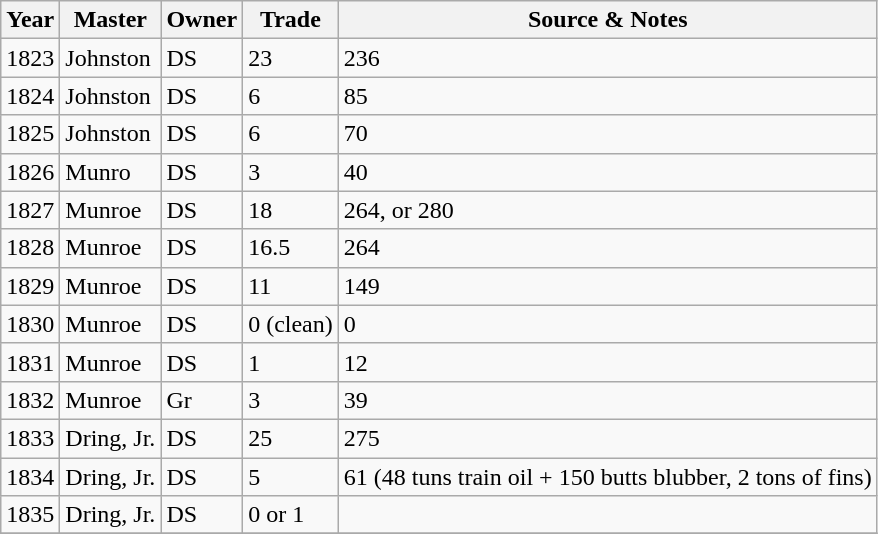<table class=" wikitable">
<tr>
<th>Year</th>
<th>Master</th>
<th>Owner</th>
<th>Trade</th>
<th>Source & Notes</th>
</tr>
<tr>
<td>1823</td>
<td>Johnston</td>
<td>DS</td>
<td>23</td>
<td>236</td>
</tr>
<tr>
<td>1824</td>
<td>Johnston</td>
<td>DS</td>
<td>6</td>
<td>85</td>
</tr>
<tr>
<td>1825</td>
<td>Johnston</td>
<td>DS</td>
<td>6</td>
<td>70</td>
</tr>
<tr>
<td>1826</td>
<td>Munro</td>
<td>DS</td>
<td>3</td>
<td>40</td>
</tr>
<tr>
<td>1827</td>
<td>Munroe</td>
<td>DS</td>
<td>18</td>
<td>264, or 280</td>
</tr>
<tr>
<td>1828</td>
<td>Munroe</td>
<td>DS</td>
<td>16.5</td>
<td>264</td>
</tr>
<tr>
<td>1829</td>
<td>Munroe</td>
<td>DS</td>
<td>11</td>
<td>149</td>
</tr>
<tr>
<td>1830</td>
<td>Munroe</td>
<td>DS</td>
<td>0 (clean)</td>
<td>0</td>
</tr>
<tr>
<td>1831</td>
<td>Munroe</td>
<td>DS</td>
<td>1</td>
<td>12</td>
</tr>
<tr>
<td>1832</td>
<td>Munroe</td>
<td>Gr</td>
<td>3</td>
<td>39</td>
</tr>
<tr>
<td>1833</td>
<td>Dring, Jr.</td>
<td>DS</td>
<td>25</td>
<td>275</td>
</tr>
<tr>
<td>1834</td>
<td>Dring, Jr.</td>
<td>DS</td>
<td>5</td>
<td>61 (48 tuns train oil + 150 butts blubber, 2 tons of fins)</td>
</tr>
<tr>
<td>1835</td>
<td>Dring, Jr.</td>
<td>DS</td>
<td>0 or 1</td>
<td></td>
</tr>
<tr>
</tr>
</table>
